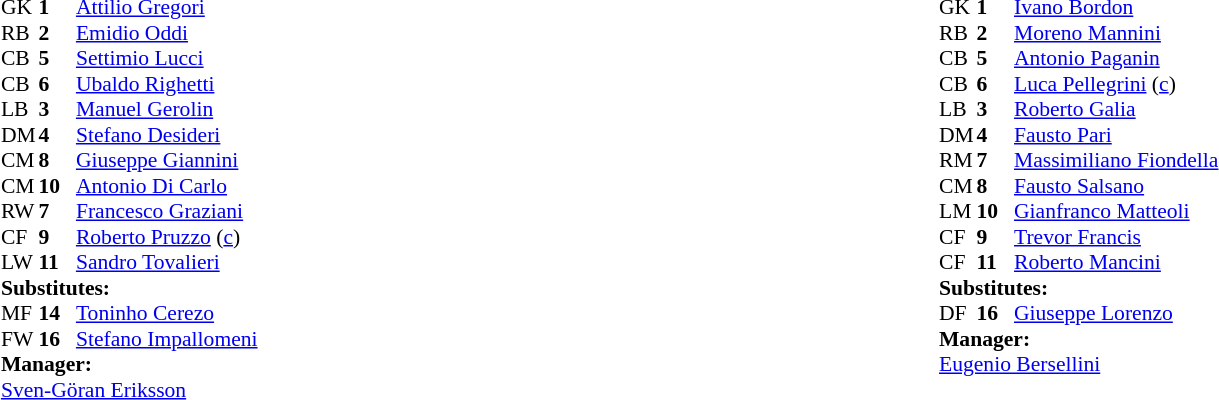<table width="100%">
<tr>
<td valign="top" width="50%"><br><table style="font-size: 90%" cellspacing="0" cellpadding="0" align=center>
<tr>
<th width="25"></th>
<th width="25"></th>
</tr>
<tr>
<td>GK</td>
<td><strong>1</strong></td>
<td> <a href='#'>Attilio Gregori</a></td>
</tr>
<tr>
<td>RB</td>
<td><strong>2</strong></td>
<td> <a href='#'>Emidio Oddi</a></td>
</tr>
<tr>
<td>CB</td>
<td><strong>5</strong></td>
<td> <a href='#'>Settimio Lucci</a></td>
</tr>
<tr>
<td>CB</td>
<td><strong>6</strong></td>
<td> <a href='#'>Ubaldo Righetti</a></td>
</tr>
<tr>
<td>LB</td>
<td><strong>3</strong></td>
<td> <a href='#'>Manuel Gerolin</a></td>
</tr>
<tr>
<td>DM</td>
<td><strong>4</strong></td>
<td> <a href='#'>Stefano Desideri</a></td>
</tr>
<tr>
<td>CM</td>
<td><strong>8</strong></td>
<td> <a href='#'>Giuseppe Giannini</a></td>
</tr>
<tr>
<td>CM</td>
<td><strong>10</strong></td>
<td> <a href='#'>Antonio Di Carlo</a></td>
</tr>
<tr>
<td>RW</td>
<td><strong>7</strong></td>
<td> <a href='#'>Francesco Graziani</a></td>
<td></td>
</tr>
<tr>
<td>CF</td>
<td><strong>9</strong></td>
<td> <a href='#'>Roberto Pruzzo</a> (<a href='#'>c</a>)</td>
<td></td>
<td></td>
</tr>
<tr>
<td>LW</td>
<td><strong>11</strong></td>
<td> <a href='#'>Sandro Tovalieri</a></td>
<td></td>
<td></td>
</tr>
<tr>
<td colspan=4><strong>Substitutes:</strong></td>
</tr>
<tr>
<td>MF</td>
<td><strong>14</strong></td>
<td> <a href='#'>Toninho Cerezo</a></td>
<td></td>
<td></td>
</tr>
<tr>
<td>FW</td>
<td><strong>16</strong></td>
<td> <a href='#'>Stefano Impallomeni</a></td>
<td></td>
<td></td>
</tr>
<tr>
<td colspan=4><strong>Manager:</strong></td>
</tr>
<tr>
<td colspan="4"> <a href='#'>Sven-Göran Eriksson</a></td>
</tr>
</table>
</td>
<td valign="top"></td>
<td valign="top" width="50%"><br><table style="font-size: 90%" cellspacing="0" cellpadding="0" align=center>
<tr>
<th width=25></th>
<th width=25></th>
</tr>
<tr>
<td>GK</td>
<td><strong>1</strong></td>
<td> <a href='#'>Ivano Bordon</a></td>
</tr>
<tr>
<td>RB</td>
<td><strong>2</strong></td>
<td> <a href='#'>Moreno Mannini</a></td>
</tr>
<tr>
<td>CB</td>
<td><strong>5</strong></td>
<td> <a href='#'>Antonio Paganin</a></td>
</tr>
<tr>
<td>CB</td>
<td><strong>6</strong></td>
<td> <a href='#'>Luca Pellegrini</a> (<a href='#'>c</a>)</td>
</tr>
<tr>
<td>LB</td>
<td><strong>3</strong></td>
<td> <a href='#'>Roberto Galia</a></td>
</tr>
<tr>
<td>DM</td>
<td><strong>4</strong></td>
<td> <a href='#'>Fausto Pari</a></td>
</tr>
<tr>
<td>RM</td>
<td><strong>7</strong></td>
<td> <a href='#'>Massimiliano Fiondella</a></td>
<td></td>
<td></td>
</tr>
<tr>
<td>CM</td>
<td><strong>8</strong></td>
<td> <a href='#'>Fausto Salsano</a></td>
</tr>
<tr>
<td>LM</td>
<td><strong>10</strong></td>
<td> <a href='#'>Gianfranco Matteoli</a></td>
</tr>
<tr>
<td>CF</td>
<td><strong>9</strong></td>
<td> <a href='#'>Trevor Francis</a></td>
</tr>
<tr>
<td>CF</td>
<td><strong>11</strong></td>
<td> <a href='#'>Roberto Mancini</a></td>
</tr>
<tr>
<td colspan=4><strong>Substitutes:</strong></td>
</tr>
<tr>
<td>DF</td>
<td><strong>16</strong></td>
<td> <a href='#'>Giuseppe Lorenzo</a></td>
<td></td>
<td></td>
</tr>
<tr>
<td colspan=4><strong>Manager:</strong></td>
</tr>
<tr>
<td colspan="4"> <a href='#'>Eugenio Bersellini</a></td>
</tr>
</table>
</td>
</tr>
</table>
